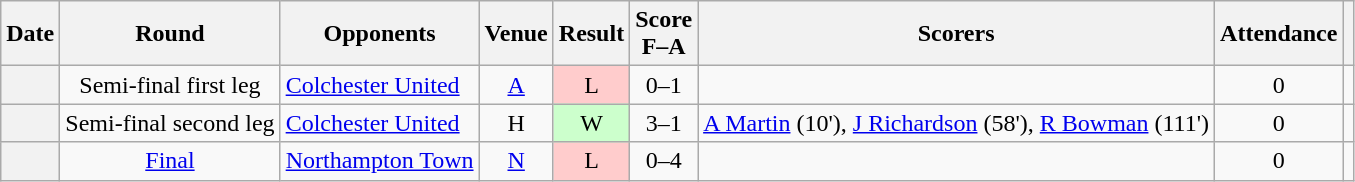<table class="wikitable plainrowheaders sortable" style="text-align:center">
<tr>
<th scope=col>Date</th>
<th scope=col>Round</th>
<th scope=col>Opponents</th>
<th scope=col>Venue</th>
<th scope=col>Result</th>
<th scope=col>Score<br>F–A</th>
<th scope=col class=unsortable>Scorers</th>
<th scope=col>Attendance</th>
<th scope=col class=unsortable></th>
</tr>
<tr>
<th scope=row></th>
<td>Semi-final first leg</td>
<td align=left><a href='#'>Colchester United</a></td>
<td><a href='#'>A</a></td>
<td style=background-color:#FFCCCC>L</td>
<td>0–1</td>
<td></td>
<td>0</td>
<td></td>
</tr>
<tr>
<th scope=row></th>
<td>Semi-final second leg</td>
<td align=left><a href='#'>Colchester United</a></td>
<td>H</td>
<td style=background-color:#CCFFCC>W</td>
<td>3–1 </td>
<td align=left><a href='#'>A Martin</a> (10'), <a href='#'>J Richardson</a> (58'), <a href='#'>R Bowman</a> (111')</td>
<td>0</td>
<td></td>
</tr>
<tr>
<th scope=row></th>
<td><a href='#'>Final</a></td>
<td align=left><a href='#'>Northampton Town</a></td>
<td><a href='#'>N</a></td>
<td style=background-color:#FFCCCC>L</td>
<td>0–4</td>
<td></td>
<td>0</td>
<td></td>
</tr>
</table>
